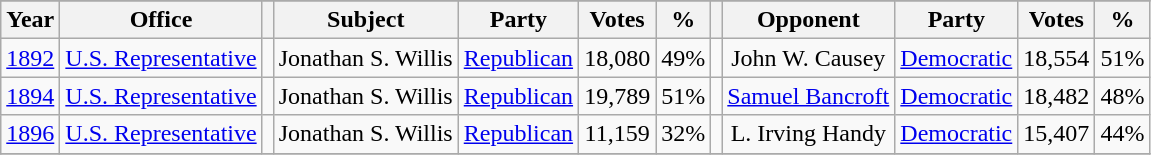<table class="wikitable" style="text-align: center;">
<tr>
</tr>
<tr>
<th>Year</th>
<th>Office</th>
<th></th>
<th>Subject</th>
<th>Party</th>
<th>Votes</th>
<th>%</th>
<th></th>
<th>Opponent</th>
<th>Party</th>
<th>Votes</th>
<th>%</th>
</tr>
<tr>
<td><a href='#'>1892</a></td>
<td><a href='#'>U.S. Representative</a></td>
<td></td>
<td>Jonathan S. Willis</td>
<td><a href='#'>Republican</a></td>
<td>18,080</td>
<td>49%</td>
<td></td>
<td>John W. Causey</td>
<td><a href='#'>Democratic</a></td>
<td>18,554</td>
<td>51%</td>
</tr>
<tr>
<td><a href='#'>1894</a></td>
<td><a href='#'>U.S. Representative</a></td>
<td></td>
<td>Jonathan S. Willis</td>
<td><a href='#'>Republican</a></td>
<td>19,789</td>
<td>51%</td>
<td></td>
<td><a href='#'>Samuel Bancroft</a></td>
<td><a href='#'>Democratic</a></td>
<td>18,482</td>
<td>48%</td>
</tr>
<tr>
<td><a href='#'>1896</a></td>
<td><a href='#'>U.S. Representative</a></td>
<td></td>
<td>Jonathan S. Willis</td>
<td><a href='#'>Republican</a></td>
<td>11,159</td>
<td>32%</td>
<td></td>
<td>L. Irving Handy</td>
<td><a href='#'>Democratic</a></td>
<td>15,407</td>
<td>44%</td>
</tr>
<tr>
</tr>
</table>
